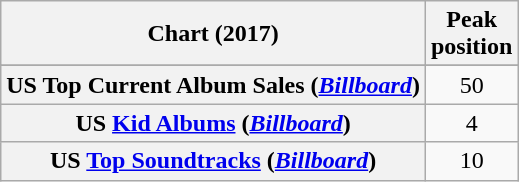<table class="wikitable sortable plainrowheaders" style="text-align:center">
<tr>
<th scope="col">Chart (2017)</th>
<th scope="col">Peak<br> position</th>
</tr>
<tr>
</tr>
<tr>
</tr>
<tr>
<th scope="row">US Top Current Album Sales (<em><a href='#'>Billboard</a></em>)</th>
<td>50</td>
</tr>
<tr>
<th scope="row">US <a href='#'>Kid Albums</a> (<em><a href='#'>Billboard</a></em>)</th>
<td>4</td>
</tr>
<tr>
<th scope="row">US <a href='#'>Top Soundtracks</a> (<em><a href='#'>Billboard</a></em>)</th>
<td>10</td>
</tr>
</table>
